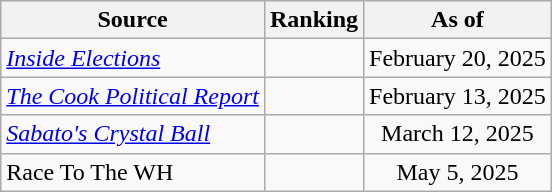<table class="wikitable" style=text-align:center>
<tr>
<th>Source</th>
<th>Ranking</th>
<th>As of</th>
</tr>
<tr>
<td align="left"><em><a href='#'>Inside Elections</a></em></td>
<td></td>
<td>February 20, 2025</td>
</tr>
<tr>
<td align="left"><em><a href='#'>The Cook Political Report</a></em></td>
<td></td>
<td>February 13, 2025</td>
</tr>
<tr>
<td align="left"><em><a href='#'>Sabato's Crystal Ball</a></em></td>
<td></td>
<td>March 12, 2025</td>
</tr>
<tr>
<td align="left">Race To The WH</td>
<td></td>
<td>May 5, 2025</td>
</tr>
</table>
